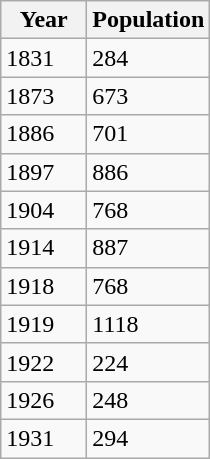<table class="wikitable">
<tr>
<th scope="col" style="width: 50px;">Year</th>
<th scope="col" style="width: 50px;">Population</th>
</tr>
<tr>
<td>1831</td>
<td>284</td>
</tr>
<tr>
<td>1873</td>
<td>673</td>
</tr>
<tr>
<td>1886</td>
<td>701</td>
</tr>
<tr>
<td>1897</td>
<td>886</td>
</tr>
<tr>
<td>1904</td>
<td>768</td>
</tr>
<tr>
<td>1914</td>
<td>887</td>
</tr>
<tr>
<td>1918</td>
<td>768</td>
</tr>
<tr>
<td>1919</td>
<td>1118</td>
</tr>
<tr>
<td>1922</td>
<td>224</td>
</tr>
<tr>
<td>1926</td>
<td>248</td>
</tr>
<tr>
<td>1931</td>
<td>294</td>
</tr>
</table>
